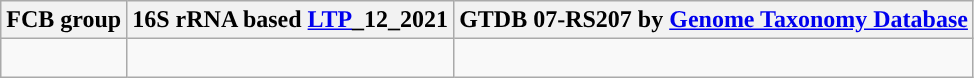<table class="wikitable">
<tr>
<th colspan=1>FCB group</th>
<th colspan=1>16S rRNA based <a href='#'>LTP</a>_12_2021</th>
<th colspan=1>GTDB 07-RS207 by <a href='#'>Genome Taxonomy Database</a></th>
</tr>
<tr>
<td style="vertical-align:top"><br></td>
<td><br></td>
<td><br></td>
</tr>
</table>
